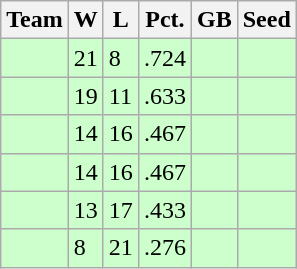<table class=wikitable>
<tr>
<th>Team</th>
<th>W</th>
<th>L</th>
<th>Pct.</th>
<th>GB</th>
<th>Seed</th>
</tr>
<tr bgcolor=#ccffcc>
<td></td>
<td>21</td>
<td>8</td>
<td>.724</td>
<td></td>
<td></td>
</tr>
<tr bgcolor=#ccffcc>
<td></td>
<td>19</td>
<td>11</td>
<td>.633</td>
<td></td>
<td></td>
</tr>
<tr bgcolor=#ccffcc>
<td></td>
<td>14</td>
<td>16</td>
<td>.467</td>
<td></td>
<td></td>
</tr>
<tr bgcolor=#ccffcc>
<td></td>
<td>14</td>
<td>16</td>
<td>.467</td>
<td></td>
<td></td>
</tr>
<tr bgcolor=#ccffcc>
<td></td>
<td>13</td>
<td>17</td>
<td>.433</td>
<td></td>
<td></td>
</tr>
<tr bgcolor=#ccffcc>
<td></td>
<td>8</td>
<td>21</td>
<td>.276</td>
<td></td>
<td></td>
</tr>
</table>
